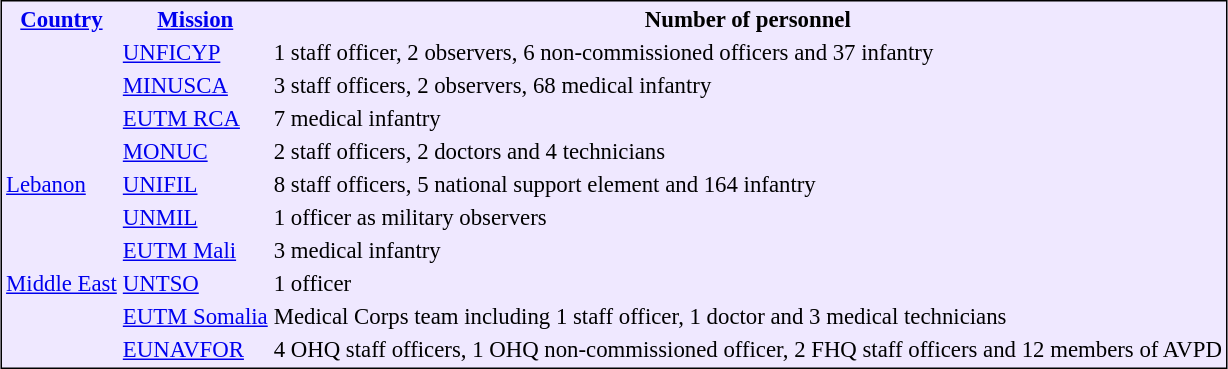<table style="border:1px solid black; background-color:#efe8ff; font-size:95%;" align=center>
<tr>
<th><a href='#'>Country</a></th>
<th><a href='#'>Mission</a></th>
<th>Number of personnel</th>
</tr>
<tr>
<td></td>
<td><a href='#'>UNFICYP</a></td>
<td>1 staff officer, 2 observers, 6 non-commissioned officers and 37 infantry</td>
</tr>
<tr>
<td></td>
<td><a href='#'>MINUSCA</a></td>
<td>3 staff officers, 2 observers, 68 medical infantry</td>
</tr>
<tr>
<td></td>
<td><a href='#'>EUTM RCA</a></td>
<td>7 medical infantry</td>
</tr>
<tr>
<td></td>
<td><a href='#'>MONUC</a></td>
<td>2 staff officers, 2 doctors and 4 technicians</td>
</tr>
<tr>
<td> <a href='#'>Lebanon</a></td>
<td><a href='#'>UNIFIL</a></td>
<td>8 staff officers, 5 national support element and 164 infantry</td>
</tr>
<tr>
<td></td>
<td><a href='#'>UNMIL</a></td>
<td>1 officer as military observers</td>
</tr>
<tr>
<td></td>
<td><a href='#'>EUTM Mali</a></td>
<td>3 medical infantry</td>
</tr>
<tr>
<td><a href='#'>Middle East</a></td>
<td><a href='#'>UNTSO</a></td>
<td>1 officer</td>
</tr>
<tr>
<td></td>
<td><a href='#'>EUTM Somalia</a></td>
<td>Medical Corps team including 1 staff officer, 1 doctor and 3 medical technicians</td>
</tr>
<tr>
<td></td>
<td><a href='#'>EUNAVFOR</a></td>
<td>4 OHQ staff officers, 1 OHQ non-commissioned officer, 2 FHQ staff officers and 12 members of AVPD</td>
</tr>
</table>
